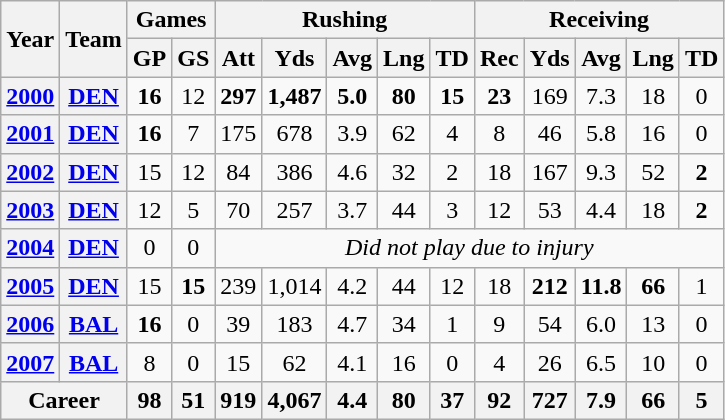<table class=wikitable style="text-align:center">
<tr>
<th rowspan="2">Year</th>
<th rowspan="2">Team</th>
<th colspan="2">Games</th>
<th colspan="5">Rushing</th>
<th colspan="5">Receiving</th>
</tr>
<tr>
<th>GP</th>
<th>GS</th>
<th>Att</th>
<th>Yds</th>
<th>Avg</th>
<th>Lng</th>
<th>TD</th>
<th>Rec</th>
<th>Yds</th>
<th>Avg</th>
<th>Lng</th>
<th>TD</th>
</tr>
<tr>
<th><a href='#'>2000</a></th>
<th><a href='#'>DEN</a></th>
<td><strong>16</strong></td>
<td>12</td>
<td><strong>297</strong></td>
<td><strong>1,487</strong></td>
<td><strong>5.0</strong></td>
<td><strong>80</strong></td>
<td><strong>15</strong></td>
<td><strong>23</strong></td>
<td>169</td>
<td>7.3</td>
<td>18</td>
<td>0</td>
</tr>
<tr>
<th><a href='#'>2001</a></th>
<th><a href='#'>DEN</a></th>
<td><strong>16</strong></td>
<td>7</td>
<td>175</td>
<td>678</td>
<td>3.9</td>
<td>62</td>
<td>4</td>
<td>8</td>
<td>46</td>
<td>5.8</td>
<td>16</td>
<td>0</td>
</tr>
<tr>
<th><a href='#'>2002</a></th>
<th><a href='#'>DEN</a></th>
<td>15</td>
<td>12</td>
<td>84</td>
<td>386</td>
<td>4.6</td>
<td>32</td>
<td>2</td>
<td>18</td>
<td>167</td>
<td>9.3</td>
<td>52</td>
<td><strong>2</strong></td>
</tr>
<tr>
<th><a href='#'>2003</a></th>
<th><a href='#'>DEN</a></th>
<td>12</td>
<td>5</td>
<td>70</td>
<td>257</td>
<td>3.7</td>
<td>44</td>
<td>3</td>
<td>12</td>
<td>53</td>
<td>4.4</td>
<td>18</td>
<td><strong>2</strong></td>
</tr>
<tr>
<th><a href='#'>2004</a></th>
<th><a href='#'>DEN</a></th>
<td>0</td>
<td>0</td>
<td colspan="10"><em>Did not play due to injury</em></td>
</tr>
<tr>
<th><a href='#'>2005</a></th>
<th><a href='#'>DEN</a></th>
<td>15</td>
<td><strong>15</strong></td>
<td>239</td>
<td>1,014</td>
<td>4.2</td>
<td>44</td>
<td>12</td>
<td>18</td>
<td><strong>212</strong></td>
<td><strong>11.8</strong></td>
<td><strong>66</strong></td>
<td>1</td>
</tr>
<tr>
<th><a href='#'>2006</a></th>
<th><a href='#'>BAL</a></th>
<td><strong>16</strong></td>
<td>0</td>
<td>39</td>
<td>183</td>
<td>4.7</td>
<td>34</td>
<td>1</td>
<td>9</td>
<td>54</td>
<td>6.0</td>
<td>13</td>
<td>0</td>
</tr>
<tr>
<th><a href='#'>2007</a></th>
<th><a href='#'>BAL</a></th>
<td>8</td>
<td>0</td>
<td>15</td>
<td>62</td>
<td>4.1</td>
<td>16</td>
<td>0</td>
<td>4</td>
<td>26</td>
<td>6.5</td>
<td>10</td>
<td>0</td>
</tr>
<tr>
<th colspan="2">Career</th>
<th>98</th>
<th>51</th>
<th>919</th>
<th>4,067</th>
<th>4.4</th>
<th>80</th>
<th>37</th>
<th>92</th>
<th>727</th>
<th>7.9</th>
<th>66</th>
<th>5</th>
</tr>
</table>
